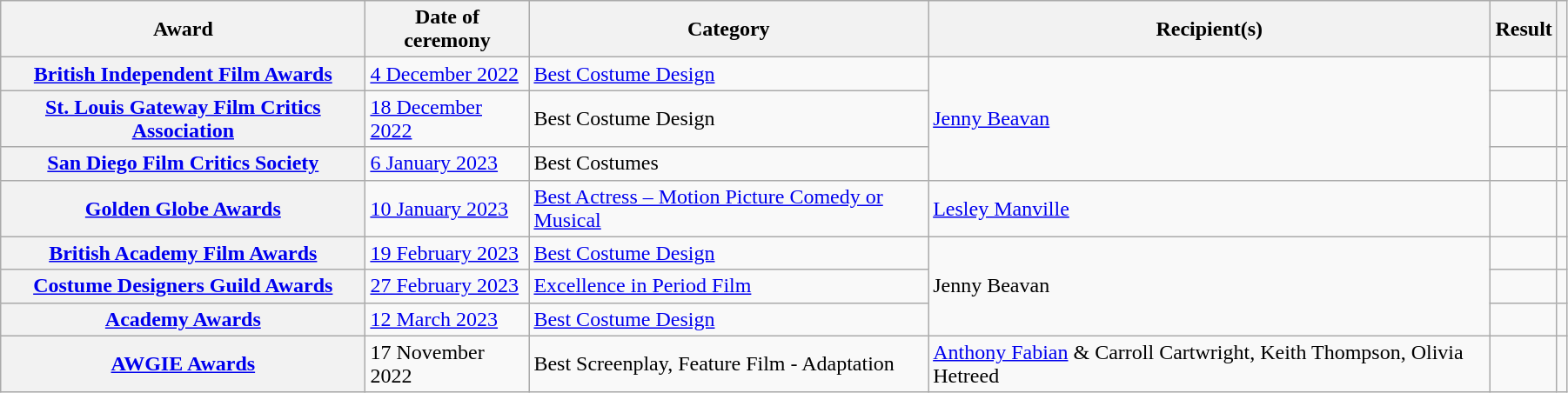<table class="wikitable sortable plainrowheaders" style="width:95%;">
<tr>
<th scope="col">Award</th>
<th scope="col">Date of ceremony</th>
<th scope="col">Category</th>
<th scope="col">Recipient(s)</th>
<th scope="col">Result</th>
<th scope="col" class="unsortable"></th>
</tr>
<tr>
<th scope="row"><a href='#'>British Independent Film Awards</a></th>
<td><a href='#'>4 December 2022</a></td>
<td><a href='#'>Best Costume Design</a></td>
<td rowspan="3"><a href='#'>Jenny Beavan</a></td>
<td></td>
<td style="text-align:center;"></td>
</tr>
<tr>
<th scope="row"><a href='#'>St. Louis Gateway Film Critics Association</a></th>
<td><a href='#'>18 December 2022</a></td>
<td>Best Costume Design</td>
<td></td>
<td style="text-align:center;"></td>
</tr>
<tr>
<th scope="row"><a href='#'>San Diego Film Critics Society</a></th>
<td><a href='#'>6 January 2023</a></td>
<td>Best Costumes</td>
<td></td>
<td style="text-align:center;"></td>
</tr>
<tr>
<th scope="row"><a href='#'>Golden Globe Awards</a></th>
<td><a href='#'>10 January 2023</a></td>
<td><a href='#'>Best Actress – Motion Picture Comedy or Musical</a></td>
<td><a href='#'>Lesley Manville</a></td>
<td></td>
<td style="text-align:center;"></td>
</tr>
<tr>
<th scope="row"><a href='#'>British Academy Film Awards</a></th>
<td><a href='#'>19 February 2023</a></td>
<td><a href='#'>Best Costume Design</a></td>
<td rowspan="3">Jenny Beavan</td>
<td></td>
<td style="text-align:center;"></td>
</tr>
<tr>
<th scope="row"><a href='#'>Costume Designers Guild Awards</a></th>
<td><a href='#'>27 February 2023</a></td>
<td><a href='#'>Excellence in Period Film</a></td>
<td></td>
<td style="text-align:center;"></td>
</tr>
<tr>
<th scope="row"><a href='#'>Academy Awards</a></th>
<td><a href='#'>12 March 2023</a></td>
<td><a href='#'>Best Costume Design</a></td>
<td></td>
<td style="text-align:center;"></td>
</tr>
<tr>
<th scope="row"><a href='#'>AWGIE Awards</a></th>
<td>17 November 2022</td>
<td>Best Screenplay, Feature Film - Adaptation</td>
<td rowspan="3"><a href='#'>Anthony Fabian</a> & Carroll Cartwright, Keith Thompson, Olivia Hetreed</td>
<td></td>
<td></td>
</tr>
</table>
